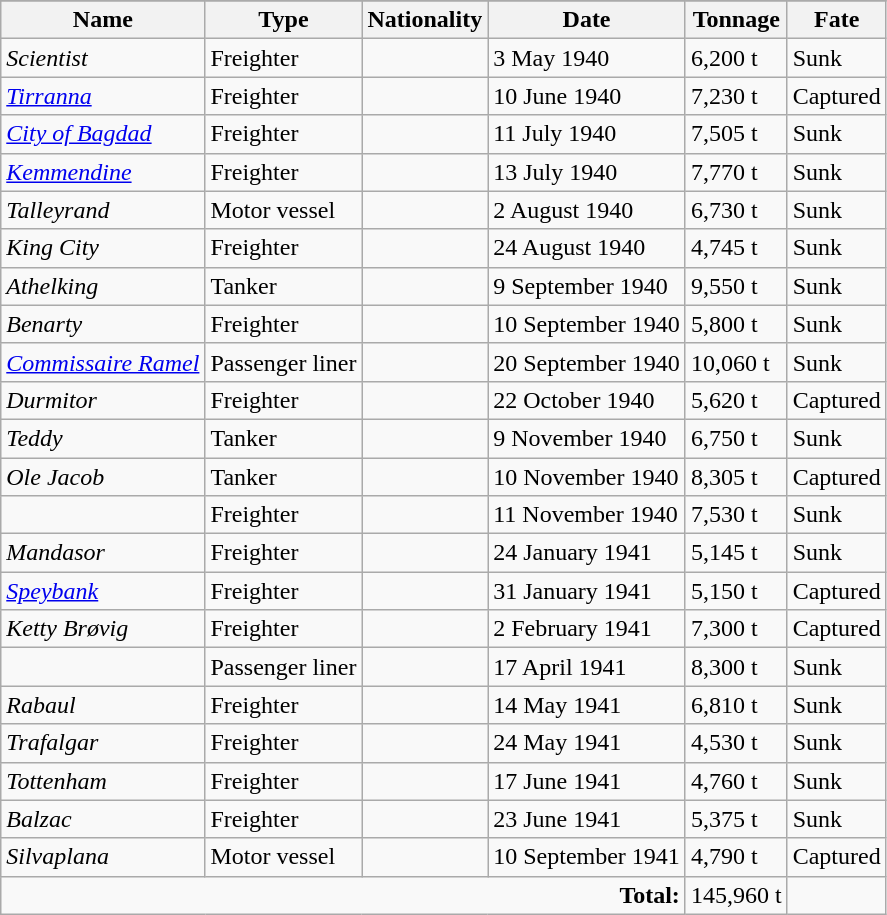<table class="wikitable">
<tr>
</tr>
<tr>
<th>Name</th>
<th>Type</th>
<th>Nationality</th>
<th>Date</th>
<th>Tonnage</th>
<th>Fate</th>
</tr>
<tr>
<td><em>Scientist</em></td>
<td>Freighter</td>
<td></td>
<td>3 May 1940</td>
<td>6,200 t</td>
<td>Sunk</td>
</tr>
<tr>
<td><em><a href='#'>Tirranna</a></em></td>
<td>Freighter</td>
<td></td>
<td>10 June 1940</td>
<td>7,230 t</td>
<td>Captured</td>
</tr>
<tr>
<td><em><a href='#'>City of Bagdad</a></em></td>
<td>Freighter</td>
<td></td>
<td>11 July 1940</td>
<td>7,505 t</td>
<td>Sunk</td>
</tr>
<tr>
<td><em><a href='#'>Kemmendine</a></em></td>
<td>Freighter</td>
<td></td>
<td>13 July 1940</td>
<td>7,770 t</td>
<td>Sunk</td>
</tr>
<tr>
<td><em>Talleyrand</em></td>
<td>Motor vessel</td>
<td></td>
<td>2 August 1940</td>
<td>6,730 t</td>
<td>Sunk</td>
</tr>
<tr>
<td><em>King City</em></td>
<td>Freighter</td>
<td></td>
<td>24 August 1940</td>
<td>4,745 t</td>
<td>Sunk</td>
</tr>
<tr>
<td><em>Athelking</em></td>
<td>Tanker</td>
<td></td>
<td>9 September 1940</td>
<td>9,550 t</td>
<td>Sunk</td>
</tr>
<tr>
<td><em>Benarty</em></td>
<td>Freighter</td>
<td></td>
<td>10 September 1940</td>
<td>5,800 t</td>
<td>Sunk</td>
</tr>
<tr>
<td><em><a href='#'>Commissaire Ramel</a></em></td>
<td>Passenger liner</td>
<td></td>
<td>20 September 1940</td>
<td>10,060 t</td>
<td>Sunk</td>
</tr>
<tr>
<td><em>Durmitor</em></td>
<td>Freighter</td>
<td></td>
<td>22 October 1940</td>
<td>5,620 t</td>
<td>Captured</td>
</tr>
<tr>
<td><em>Teddy</em></td>
<td>Tanker</td>
<td></td>
<td>9 November 1940</td>
<td>6,750 t</td>
<td>Sunk</td>
</tr>
<tr>
<td><em>Ole Jacob</em></td>
<td>Tanker</td>
<td></td>
<td>10 November 1940</td>
<td>8,305 t</td>
<td>Captured</td>
</tr>
<tr>
<td></td>
<td>Freighter</td>
<td></td>
<td>11 November 1940</td>
<td>7,530 t</td>
<td>Sunk</td>
</tr>
<tr>
<td><em>Mandasor</em></td>
<td>Freighter</td>
<td></td>
<td>24 January 1941</td>
<td>5,145 t</td>
<td>Sunk</td>
</tr>
<tr>
<td><em><a href='#'>Speybank</a></em></td>
<td>Freighter</td>
<td></td>
<td>31 January 1941</td>
<td>5,150 t</td>
<td>Captured</td>
</tr>
<tr>
<td><em>Ketty Brøvig</em></td>
<td>Freighter</td>
<td></td>
<td>2 February 1941</td>
<td>7,300 t</td>
<td>Captured</td>
</tr>
<tr>
<td></td>
<td>Passenger liner</td>
<td></td>
<td>17 April 1941</td>
<td>8,300 t</td>
<td>Sunk</td>
</tr>
<tr>
<td><em>Rabaul</em></td>
<td>Freighter</td>
<td></td>
<td>14 May 1941</td>
<td>6,810 t</td>
<td>Sunk</td>
</tr>
<tr>
<td><em>Trafalgar</em></td>
<td>Freighter</td>
<td></td>
<td>24 May 1941</td>
<td>4,530 t</td>
<td>Sunk</td>
</tr>
<tr>
<td><em>Tottenham</em></td>
<td>Freighter</td>
<td></td>
<td>17 June 1941</td>
<td>4,760 t</td>
<td>Sunk</td>
</tr>
<tr>
<td><em>Balzac</em></td>
<td>Freighter</td>
<td></td>
<td>23 June 1941</td>
<td>5,375 t</td>
<td>Sunk</td>
</tr>
<tr>
<td><em>Silvaplana</em></td>
<td>Motor vessel</td>
<td></td>
<td>10 September 1941</td>
<td>4,790 t</td>
<td>Captured</td>
</tr>
<tr>
<td colspan=4 align=right><strong>Total:</strong></td>
<td>145,960 t</td>
<td></td>
</tr>
</table>
